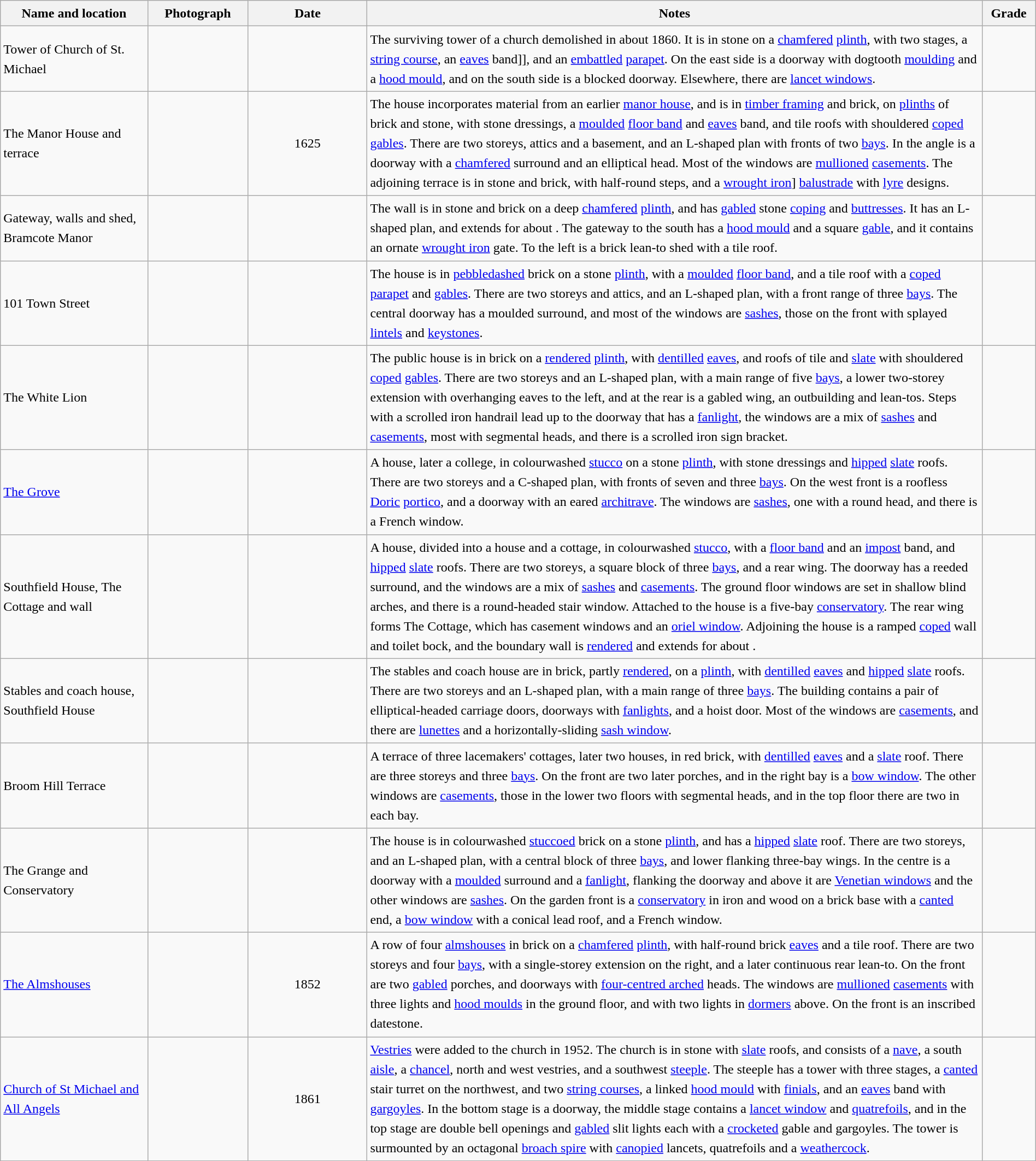<table class="wikitable sortable plainrowheaders" style="width:100%; border:0px; text-align:left; line-height:150%">
<tr>
<th scope="col"  style="width:150px">Name and location</th>
<th scope="col"  style="width:100px" class="unsortable">Photograph</th>
<th scope="col"  style="width:120px">Date</th>
<th scope="col"  style="width:650px" class="unsortable">Notes</th>
<th scope="col"  style="width:50px">Grade</th>
</tr>
<tr>
<td>Tower of Church of St. Michael<br><small></small></td>
<td></td>
<td align="center"></td>
<td>The surviving tower of a church demolished in about 1860.  It is in stone on a <a href='#'>chamfered</a> <a href='#'>plinth</a>, with two stages, a <a href='#'>string course</a>, an <a href='#'>eaves</a> band]], and an <a href='#'>embattled</a> <a href='#'>parapet</a>.  On the east side is a doorway with dogtooth <a href='#'>moulding</a> and a <a href='#'>hood mould</a>, and on the south side is a blocked doorway.  Elsewhere, there are <a href='#'>lancet windows</a>.</td>
<td align="center" ></td>
</tr>
<tr>
<td>The Manor House and terrace<br><small></small></td>
<td></td>
<td align="center">1625</td>
<td>The house incorporates material from an earlier <a href='#'>manor house</a>, and is in <a href='#'>timber framing</a> and brick, on <a href='#'>plinths</a> of brick and stone, with stone dressings, a <a href='#'>moulded</a> <a href='#'>floor band</a> and <a href='#'>eaves</a> band, and tile roofs with shouldered <a href='#'>coped</a> <a href='#'>gables</a>.  There are two storeys, attics and a basement, and an L-shaped plan with fronts of two <a href='#'>bays</a>.  In the angle is a doorway with a <a href='#'>chamfered</a> surround and an elliptical head.  Most of the windows are <a href='#'>mullioned</a> <a href='#'>casements</a>.  The adjoining terrace is in stone and brick, with half-round steps, and a <a href='#'>wrought iron</a>] <a href='#'>balustrade</a> with <a href='#'>lyre</a> designs.</td>
<td align="center" ></td>
</tr>
<tr>
<td>Gateway, walls and shed,<br>Bramcote Manor<br><small></small></td>
<td></td>
<td align="center"></td>
<td>The wall is in stone and brick on a deep <a href='#'>chamfered</a> <a href='#'>plinth</a>, and has <a href='#'>gabled</a> stone <a href='#'>coping</a> and <a href='#'>buttresses</a>.  It has an L-shaped plan, and extends for about .  The gateway to the south has a <a href='#'>hood mould</a> and a square <a href='#'>gable</a>, and it contains an ornate <a href='#'>wrought iron</a> gate.  To the left is a brick lean-to shed with a tile roof.</td>
<td align="center" ></td>
</tr>
<tr>
<td>101 Town Street<br><small></small></td>
<td></td>
<td align="center"></td>
<td>The house is in <a href='#'>pebbledashed</a> brick on a stone <a href='#'>plinth</a>, with a <a href='#'>moulded</a> <a href='#'>floor band</a>, and a tile roof with a <a href='#'>coped</a> <a href='#'>parapet</a> and <a href='#'>gables</a>.  There are two storeys and attics, and an L-shaped plan, with a front range of three <a href='#'>bays</a>.  The central doorway has a moulded surround, and most of the windows are <a href='#'>sashes</a>, those on the front with splayed <a href='#'>lintels</a> and <a href='#'>keystones</a>.</td>
<td align="center" ></td>
</tr>
<tr>
<td>The White Lion<br><small></small></td>
<td></td>
<td align="center"></td>
<td>The public house is in brick on a <a href='#'>rendered</a> <a href='#'>plinth</a>, with <a href='#'>dentilled</a> <a href='#'>eaves</a>, and roofs of tile and <a href='#'>slate</a> with shouldered <a href='#'>coped</a> <a href='#'>gables</a>.  There are two storeys and an L-shaped plan, with a main range of five <a href='#'>bays</a>, a lower two-storey extension with overhanging eaves to the left, and at the rear is a gabled wing, an outbuilding and lean-tos.  Steps with a scrolled iron handrail lead up to the doorway that has a <a href='#'>fanlight</a>, the windows are a mix of <a href='#'>sashes</a> and <a href='#'>casements</a>, most with segmental heads, and there is a scrolled iron sign bracket.</td>
<td align="center" ></td>
</tr>
<tr>
<td><a href='#'>The Grove</a><br><small></small></td>
<td></td>
<td align="center"></td>
<td>A house, later a college, in colourwashed <a href='#'>stucco</a> on a stone <a href='#'>plinth</a>, with stone dressings and <a href='#'>hipped</a> <a href='#'>slate</a> roofs.  There are two storeys and a C-shaped plan, with fronts of seven and three <a href='#'>bays</a>.  On the west front is a roofless <a href='#'>Doric</a> <a href='#'>portico</a>, and a doorway with an eared <a href='#'>architrave</a>.  The windows are <a href='#'>sashes</a>, one with a round head, and there is a French window.</td>
<td align="center" ></td>
</tr>
<tr>
<td>Southfield House, The Cottage and wall<br><small></small></td>
<td></td>
<td align="center"></td>
<td>A house, divided into a house and a cottage, in colourwashed <a href='#'>stucco</a>, with a <a href='#'>floor band</a> and an <a href='#'>impost</a> band, and <a href='#'>hipped</a> <a href='#'>slate</a> roofs.  There are two storeys, a square block of three <a href='#'>bays</a>, and a rear wing.  The doorway has a reeded surround, and the windows are a mix of <a href='#'>sashes</a> and <a href='#'>casements</a>.  The ground floor windows are set in shallow blind arches, and there is a round-headed stair window.  Attached to the house is a five-bay <a href='#'>conservatory</a>.  The rear wing forms The Cottage, which has casement windows and an <a href='#'>oriel window</a>.  Adjoining the house is a ramped <a href='#'>coped</a> wall and toilet bock, and the boundary wall is <a href='#'>rendered</a> and extends for about .</td>
<td align="center" ></td>
</tr>
<tr>
<td>Stables and coach house,<br>Southfield House<br><small></small></td>
<td></td>
<td align="center"></td>
<td>The stables and coach house are in brick, partly <a href='#'>rendered</a>, on a <a href='#'>plinth</a>, with <a href='#'>dentilled</a> <a href='#'>eaves</a> and <a href='#'>hipped</a> <a href='#'>slate</a> roofs.  There are two storeys and an L-shaped plan, with a main range of three <a href='#'>bays</a>. The building contains a pair of elliptical-headed carriage doors, doorways with <a href='#'>fanlights</a>, and a hoist door.  Most of the windows are <a href='#'>casements</a>, and there are <a href='#'>lunettes</a> and a horizontally-sliding <a href='#'>sash window</a>.</td>
<td align="center" ></td>
</tr>
<tr>
<td>Broom Hill Terrace<br><small></small></td>
<td></td>
<td align="center"></td>
<td>A terrace of three lacemakers' cottages, later two houses, in red brick, with <a href='#'>dentilled</a> <a href='#'>eaves</a> and a <a href='#'>slate</a> roof.  There are three storeys and three <a href='#'>bays</a>.  On the front are two later porches, and in the right bay is a <a href='#'>bow window</a>.  The other windows are <a href='#'>casements</a>, those in the lower two floors with segmental heads, and in the top floor there are two in each bay.</td>
<td align="center" ></td>
</tr>
<tr>
<td>The Grange and Conservatory<br><small></small></td>
<td></td>
<td align="center"></td>
<td>The house is in colourwashed <a href='#'>stuccoed</a> brick on a stone <a href='#'>plinth</a>, and has a <a href='#'>hipped</a> <a href='#'>slate</a> roof.  There are two storeys, and an L-shaped plan, with a central block of three <a href='#'>bays</a>, and lower flanking three-bay wings.  In the centre is a doorway with a <a href='#'>moulded</a> surround and a <a href='#'>fanlight</a>, flanking the doorway and above it are <a href='#'>Venetian windows</a> and the other windows are <a href='#'>sashes</a>.  On the garden front is a <a href='#'>conservatory</a> in iron and wood on a brick base with a <a href='#'>canted</a> end, a <a href='#'>bow window</a> with a conical lead roof, and a French window.</td>
<td align="center" ></td>
</tr>
<tr>
<td><a href='#'>The Almshouses</a><br><small></small></td>
<td></td>
<td align="center">1852</td>
<td>A row of four <a href='#'>almshouses</a> in brick on a <a href='#'>chamfered</a> <a href='#'>plinth</a>, with half-round brick <a href='#'>eaves</a> and a tile roof.  There are two storeys and four <a href='#'>bays</a>, with a single-storey extension on the right, and a later continuous rear lean-to.  On the front are two <a href='#'>gabled</a> porches, and doorways with <a href='#'>four-centred arched</a> heads.  The windows are <a href='#'>mullioned</a> <a href='#'>casements</a> with three lights and <a href='#'>hood moulds</a> in the ground floor, and with two lights in <a href='#'>dormers</a> above.  On the front is an inscribed datestone.</td>
<td align="center" ></td>
</tr>
<tr>
<td><a href='#'>Church of St Michael and All Angels</a><br><small></small></td>
<td></td>
<td align="center">1861</td>
<td><a href='#'>Vestries</a> were added to the church in 1952.  The church is in stone with <a href='#'>slate</a> roofs, and consists of a <a href='#'>nave</a>, a south <a href='#'>aisle</a>, a <a href='#'>chancel</a>, north and west vestries, and a southwest <a href='#'>steeple</a>.  The steeple has a tower with three stages, a <a href='#'>canted</a> stair turret on the northwest, and two <a href='#'>string courses</a>, a linked <a href='#'>hood mould</a> with <a href='#'>finials</a>, and an <a href='#'>eaves</a> band with <a href='#'>gargoyles</a>.  In the bottom stage is a doorway, the middle stage contains a <a href='#'>lancet window</a> and <a href='#'>quatrefoils</a>, and in the top stage are double bell openings and <a href='#'>gabled</a> slit lights each with a <a href='#'>crocketed</a> gable and gargoyles.  The tower is surmounted by an octagonal <a href='#'>broach spire</a> with <a href='#'>canopied</a> lancets, quatrefoils and a <a href='#'>weathercock</a>.</td>
<td align="center" ></td>
</tr>
<tr>
</tr>
</table>
